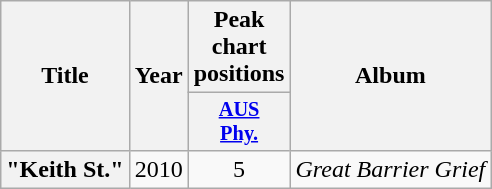<table class="wikitable plainrowheaders" style="text-align:center">
<tr>
<th scope="col" rowspan="2">Title</th>
<th scope="col" rowspan="2">Year</th>
<th scope="col" colspan="1">Peak chart positions</th>
<th scope="col" rowspan="2">Album</th>
</tr>
<tr>
<th scope="col" style="width:3em; font-size:85%"><a href='#'>AUS<br>Phy.</a><br></th>
</tr>
<tr>
<th scope="row">"Keith St."</th>
<td>2010</td>
<td>5</td>
<td><em>Great Barrier Grief</em></td>
</tr>
</table>
